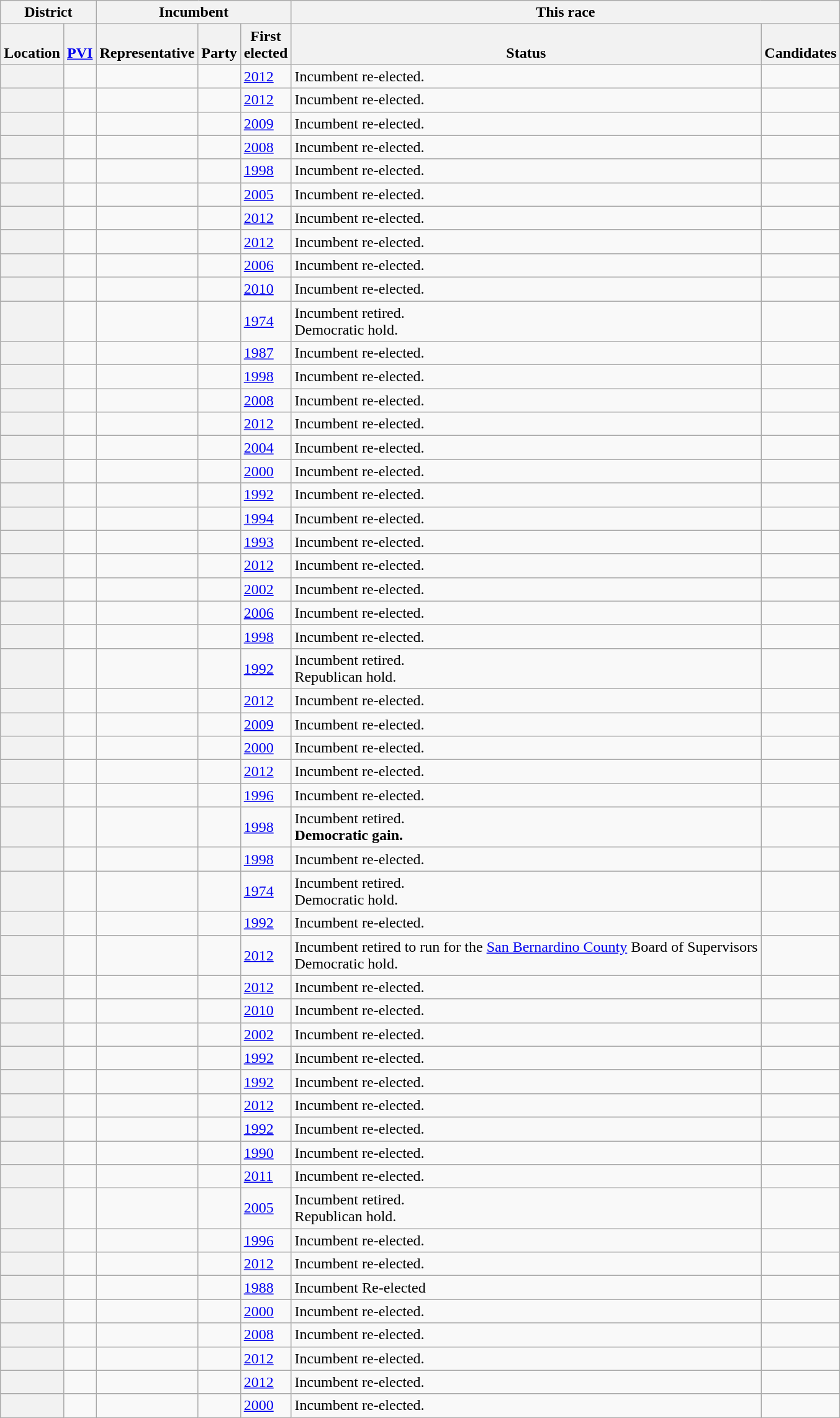<table class="wikitable sortable">
<tr valign=bottom>
<th colspan=2>District</th>
<th colspan=3>Incumbent</th>
<th colspan=2>This race</th>
</tr>
<tr valign=bottom>
<th>Location</th>
<th><a href='#'>PVI</a></th>
<th>Representative</th>
<th>Party</th>
<th>First<br>elected</th>
<th>Status</th>
<th>Candidates</th>
</tr>
<tr>
<th></th>
<td></td>
<td></td>
<td></td>
<td><a href='#'>2012</a></td>
<td>Incumbent re-elected.</td>
<td nowrap></td>
</tr>
<tr>
<th></th>
<td></td>
<td></td>
<td></td>
<td><a href='#'>2012</a></td>
<td>Incumbent re-elected.</td>
<td nowrap></td>
</tr>
<tr>
<th></th>
<td></td>
<td></td>
<td></td>
<td><a href='#'>2009 </a></td>
<td>Incumbent re-elected.</td>
<td nowrap></td>
</tr>
<tr>
<th></th>
<td></td>
<td></td>
<td></td>
<td><a href='#'>2008</a></td>
<td>Incumbent re-elected.</td>
<td nowrap></td>
</tr>
<tr>
<th></th>
<td></td>
<td></td>
<td></td>
<td><a href='#'>1998</a></td>
<td>Incumbent re-elected.</td>
<td nowrap></td>
</tr>
<tr>
<th></th>
<td></td>
<td></td>
<td></td>
<td><a href='#'>2005 </a></td>
<td>Incumbent re-elected.</td>
<td nowrap></td>
</tr>
<tr>
<th></th>
<td></td>
<td></td>
<td></td>
<td><a href='#'>2012</a></td>
<td>Incumbent re-elected.</td>
<td nowrap></td>
</tr>
<tr>
<th></th>
<td></td>
<td></td>
<td></td>
<td><a href='#'>2012</a></td>
<td>Incumbent re-elected.</td>
<td nowrap></td>
</tr>
<tr>
<th></th>
<td></td>
<td></td>
<td></td>
<td><a href='#'>2006</a></td>
<td>Incumbent re-elected.</td>
<td nowrap></td>
</tr>
<tr>
<th></th>
<td></td>
<td></td>
<td></td>
<td><a href='#'>2010</a></td>
<td>Incumbent re-elected.</td>
<td nowrap></td>
</tr>
<tr>
<th></th>
<td></td>
<td></td>
<td></td>
<td><a href='#'>1974</a></td>
<td>Incumbent retired.<br>Democratic hold.</td>
<td nowrap></td>
</tr>
<tr>
<th></th>
<td></td>
<td></td>
<td></td>
<td><a href='#'>1987 </a></td>
<td>Incumbent re-elected.</td>
<td nowrap></td>
</tr>
<tr>
<th></th>
<td></td>
<td></td>
<td></td>
<td><a href='#'>1998 </a></td>
<td>Incumbent re-elected.</td>
<td nowrap></td>
</tr>
<tr>
<th></th>
<td></td>
<td></td>
<td></td>
<td><a href='#'>2008 </a></td>
<td>Incumbent re-elected.</td>
<td nowrap></td>
</tr>
<tr>
<th></th>
<td></td>
<td></td>
<td></td>
<td><a href='#'>2012</a></td>
<td>Incumbent re-elected.</td>
<td nowrap></td>
</tr>
<tr>
<th></th>
<td></td>
<td></td>
<td></td>
<td><a href='#'>2004</a></td>
<td>Incumbent re-elected.</td>
<td nowrap></td>
</tr>
<tr>
<th></th>
<td></td>
<td></td>
<td></td>
<td><a href='#'>2000</a></td>
<td>Incumbent re-elected.</td>
<td nowrap></td>
</tr>
<tr>
<th></th>
<td></td>
<td></td>
<td></td>
<td><a href='#'>1992</a></td>
<td>Incumbent re-elected.</td>
<td nowrap></td>
</tr>
<tr>
<th></th>
<td></td>
<td></td>
<td></td>
<td><a href='#'>1994</a></td>
<td>Incumbent re-elected.</td>
<td nowrap></td>
</tr>
<tr>
<th></th>
<td></td>
<td></td>
<td></td>
<td><a href='#'>1993 </a></td>
<td>Incumbent re-elected.</td>
<td nowrap></td>
</tr>
<tr>
<th></th>
<td></td>
<td></td>
<td></td>
<td><a href='#'>2012</a></td>
<td>Incumbent re-elected.</td>
<td nowrap></td>
</tr>
<tr>
<th></th>
<td></td>
<td></td>
<td></td>
<td><a href='#'>2002</a></td>
<td>Incumbent re-elected.</td>
<td nowrap></td>
</tr>
<tr>
<th></th>
<td></td>
<td></td>
<td></td>
<td><a href='#'>2006</a></td>
<td>Incumbent re-elected.</td>
<td nowrap></td>
</tr>
<tr>
<th></th>
<td></td>
<td></td>
<td></td>
<td><a href='#'>1998 </a></td>
<td>Incumbent re-elected.</td>
<td nowrap></td>
</tr>
<tr>
<th></th>
<td></td>
<td></td>
<td></td>
<td><a href='#'>1992</a></td>
<td>Incumbent retired.<br>Republican hold.</td>
<td nowrap></td>
</tr>
<tr>
<th></th>
<td></td>
<td></td>
<td></td>
<td><a href='#'>2012</a></td>
<td>Incumbent re-elected.</td>
<td nowrap></td>
</tr>
<tr>
<th></th>
<td></td>
<td></td>
<td></td>
<td><a href='#'>2009 </a></td>
<td>Incumbent re-elected.</td>
<td nowrap></td>
</tr>
<tr>
<th></th>
<td></td>
<td></td>
<td></td>
<td><a href='#'>2000</a></td>
<td>Incumbent re-elected.</td>
<td nowrap></td>
</tr>
<tr>
<th></th>
<td></td>
<td></td>
<td></td>
<td><a href='#'>2012</a></td>
<td>Incumbent re-elected.</td>
<td nowrap></td>
</tr>
<tr>
<th></th>
<td></td>
<td></td>
<td></td>
<td><a href='#'>1996</a></td>
<td>Incumbent re-elected.</td>
<td nowrap></td>
</tr>
<tr>
<th></th>
<td></td>
<td></td>
<td></td>
<td><a href='#'>1998</a></td>
<td>Incumbent retired.<br><strong>Democratic gain.</strong></td>
<td nowrap></td>
</tr>
<tr>
<th></th>
<td></td>
<td></td>
<td></td>
<td><a href='#'>1998</a></td>
<td>Incumbent re-elected.</td>
<td nowrap></td>
</tr>
<tr>
<th></th>
<td></td>
<td></td>
<td></td>
<td><a href='#'>1974</a></td>
<td>Incumbent retired.<br>Democratic hold.</td>
<td nowrap></td>
</tr>
<tr>
<th></th>
<td></td>
<td></td>
<td></td>
<td><a href='#'>1992</a></td>
<td>Incumbent re-elected.</td>
<td nowrap></td>
</tr>
<tr>
<th></th>
<td></td>
<td></td>
<td></td>
<td><a href='#'>2012</a></td>
<td>Incumbent retired to run for the <a href='#'>San Bernardino County</a> Board of Supervisors<br>Democratic hold.</td>
<td nowrap></td>
</tr>
<tr>
<th></th>
<td></td>
<td></td>
<td></td>
<td><a href='#'>2012</a></td>
<td>Incumbent re-elected.</td>
<td nowrap></td>
</tr>
<tr>
<th></th>
<td></td>
<td></td>
<td></td>
<td><a href='#'>2010</a></td>
<td>Incumbent re-elected.</td>
<td nowrap></td>
</tr>
<tr>
<th></th>
<td></td>
<td></td>
<td></td>
<td><a href='#'>2002</a></td>
<td>Incumbent re-elected.</td>
<td nowrap></td>
</tr>
<tr>
<th></th>
<td></td>
<td></td>
<td></td>
<td><a href='#'>1992</a></td>
<td>Incumbent re-elected.</td>
<td nowrap></td>
</tr>
<tr>
<th></th>
<td></td>
<td></td>
<td></td>
<td><a href='#'>1992</a></td>
<td>Incumbent re-elected.</td>
<td nowrap></td>
</tr>
<tr>
<th></th>
<td></td>
<td></td>
<td></td>
<td><a href='#'>2012</a></td>
<td>Incumbent re-elected.</td>
<td nowrap></td>
</tr>
<tr>
<th></th>
<td></td>
<td></td>
<td></td>
<td><a href='#'>1992</a></td>
<td>Incumbent re-elected.</td>
<td nowrap></td>
</tr>
<tr>
<th></th>
<td></td>
<td></td>
<td></td>
<td><a href='#'>1990</a></td>
<td>Incumbent re-elected.</td>
<td nowrap></td>
</tr>
<tr>
<th></th>
<td></td>
<td></td>
<td></td>
<td><a href='#'>2011 </a></td>
<td>Incumbent re-elected.</td>
<td nowrap></td>
</tr>
<tr>
<th></th>
<td></td>
<td></td>
<td></td>
<td><a href='#'>2005 </a></td>
<td>Incumbent retired.<br>Republican hold.</td>
<td nowrap></td>
</tr>
<tr>
<th></th>
<td></td>
<td></td>
<td></td>
<td><a href='#'>1996</a></td>
<td>Incumbent re-elected.</td>
<td nowrap></td>
</tr>
<tr>
<th></th>
<td></td>
<td></td>
<td></td>
<td><a href='#'>2012</a></td>
<td>Incumbent re-elected.</td>
<td nowrap></td>
</tr>
<tr>
<th></th>
<td></td>
<td></td>
<td></td>
<td><a href='#'>1988</a></td>
<td>Incumbent Re-elected</td>
<td nowrap></td>
</tr>
<tr>
<th></th>
<td></td>
<td></td>
<td></td>
<td><a href='#'>2000</a></td>
<td>Incumbent re-elected.</td>
<td nowrap></td>
</tr>
<tr>
<th></th>
<td></td>
<td></td>
<td></td>
<td><a href='#'>2008</a></td>
<td>Incumbent re-elected.</td>
<td nowrap></td>
</tr>
<tr>
<th></th>
<td></td>
<td></td>
<td></td>
<td><a href='#'>2012</a></td>
<td>Incumbent re-elected.</td>
<td nowrap></td>
</tr>
<tr>
<th></th>
<td></td>
<td></td>
<td></td>
<td><a href='#'>2012</a></td>
<td>Incumbent re-elected.</td>
<td nowrap></td>
</tr>
<tr>
<th></th>
<td></td>
<td></td>
<td></td>
<td><a href='#'>2000</a></td>
<td>Incumbent re-elected.</td>
<td nowrap></td>
</tr>
</table>
